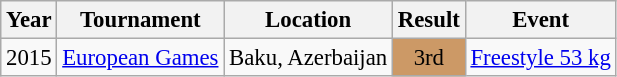<table class="wikitable" style="font-size:95%;">
<tr>
<th>Year</th>
<th>Tournament</th>
<th>Location</th>
<th>Result</th>
<th>Event</th>
</tr>
<tr>
<td rowspan=2>2015</td>
<td><a href='#'>European Games</a></td>
<td>Baku, Azerbaijan</td>
<td align="center" bgcolor="cc9966">3rd</td>
<td><a href='#'>Freestyle 53 kg</a></td>
</tr>
</table>
